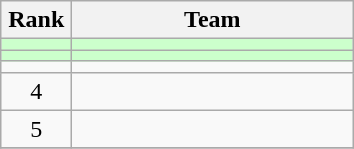<table class="wikitable" style="text-align:center">
<tr>
<th width=40>Rank</th>
<th width=180>Team</th>
</tr>
<tr bgcolor=#ccffcc>
<td></td>
<td style="text-align:left"></td>
</tr>
<tr bgcolor=#ccffcc>
<td></td>
<td style="text-align:left"></td>
</tr>
<tr>
<td></td>
<td style="text-align:left"></td>
</tr>
<tr>
<td>4</td>
<td style="text-align:left"></td>
</tr>
<tr>
<td>5</td>
<td style="text-align:left"></td>
</tr>
<tr>
</tr>
</table>
